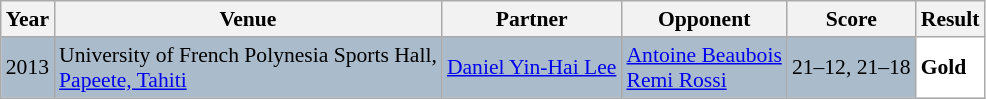<table class="sortable wikitable" style="font-size: 90%;">
<tr>
<th>Year</th>
<th>Venue</th>
<th>Partner</th>
<th>Opponent</th>
<th>Score</th>
<th>Result</th>
</tr>
<tr style="background:#AABBCC">
<td align="center">2013</td>
<td align="left">University of French Polynesia Sports Hall,<br><a href='#'>Papeete, Tahiti</a></td>
<td align="left"> <a href='#'>Daniel Yin-Hai Lee</a></td>
<td align="left"> <a href='#'>Antoine Beaubois</a> <br>  <a href='#'>Remi Rossi</a></td>
<td align="left">21–12, 21–18</td>
<td style="text-align:left; background:white"> <strong>Gold</strong></td>
</tr>
</table>
